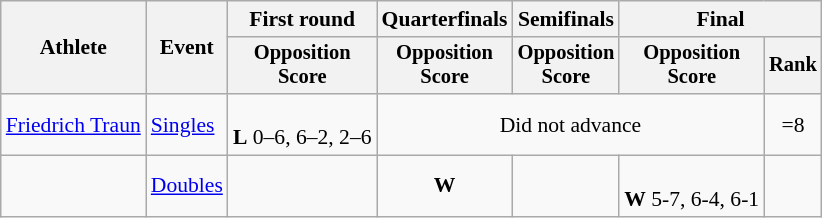<table class=wikitable style=font-size:90%;text-align:center>
<tr>
<th rowspan=2>Athlete</th>
<th rowspan=2>Event</th>
<th>First round</th>
<th>Quarterfinals</th>
<th>Semifinals</th>
<th colspan=2>Final</th>
</tr>
<tr style=font-size:95%>
<th>Opposition<br>Score</th>
<th>Opposition<br>Score</th>
<th>Opposition<br>Score</th>
<th>Opposition<br>Score</th>
<th>Rank</th>
</tr>
<tr>
<td align=left><a href='#'>Friedrich Traun</a></td>
<td align=left><a href='#'>Singles</a></td>
<td><br><strong>L</strong> 0–6, 6–2, 2–6</td>
<td colspan=3>Did not advance</td>
<td>=8</td>
</tr>
<tr>
<td align=left><br></td>
<td align=left><a href='#'>Doubles</a></td>
<td></td>
<td> <strong>W</strong></td>
<td></td>
<td><br> <strong>W</strong> 5-7, 6-4, 6-1</td>
<td></td>
</tr>
</table>
